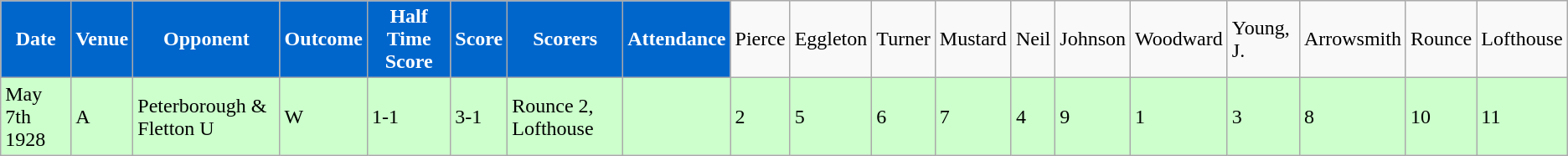<table class="wikitable">
<tr>
<td style="background:#0066CC; color:#FFFFFF; text-align:center;"><strong>Date</strong></td>
<td style="background:#0066CC; color:#FFFFFF; text-align:center;"><strong>Venue</strong></td>
<td style="background:#0066CC; color:#FFFFFF; text-align:center;"><strong>Opponent</strong></td>
<td style="background:#0066CC; color:#FFFFFF; text-align:center;"><strong>Outcome</strong></td>
<td style="background:#0066CC; color:#FFFFFF; text-align:center;"><strong>Half Time Score</strong></td>
<td style="background:#0066CC; color:#FFFFFF; text-align:center;"><strong>Score</strong></td>
<td style="background:#0066CC; color:#FFFFFF; text-align:center;"><strong>Scorers</strong></td>
<td style="background:#0066CC; color:#FFFFFF; text-align:center;"><strong>Attendance</strong></td>
<td>Pierce</td>
<td>Eggleton</td>
<td>Turner</td>
<td>Mustard</td>
<td>Neil</td>
<td>Johnson</td>
<td>Woodward</td>
<td>Young, J.</td>
<td>Arrowsmith</td>
<td>Rounce</td>
<td>Lofthouse</td>
</tr>
<tr bgcolor="#CCFFCC">
<td>May 7th 1928</td>
<td>A</td>
<td>Peterborough & Fletton U</td>
<td>W</td>
<td>1-1</td>
<td>3-1</td>
<td>Rounce 2, Lofthouse</td>
<td></td>
<td>2</td>
<td>5</td>
<td>6</td>
<td>7</td>
<td>4</td>
<td>9</td>
<td>1</td>
<td>3</td>
<td>8</td>
<td>10</td>
<td>11</td>
</tr>
</table>
